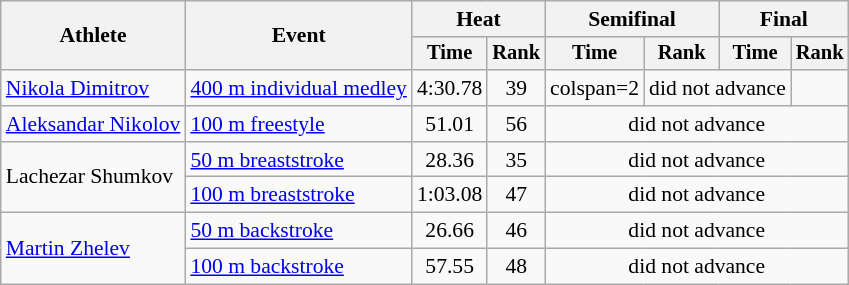<table class=wikitable style="font-size:90%">
<tr>
<th rowspan="2">Athlete</th>
<th rowspan="2">Event</th>
<th colspan="2">Heat</th>
<th colspan="2">Semifinal</th>
<th colspan="2">Final</th>
</tr>
<tr style="font-size:95%">
<th>Time</th>
<th>Rank</th>
<th>Time</th>
<th>Rank</th>
<th>Time</th>
<th>Rank</th>
</tr>
<tr align=center>
<td align=left><a href='#'>Nikola Dimitrov</a></td>
<td align=left><a href='#'>400 m individual medley</a></td>
<td>4:30.78</td>
<td>39</td>
<td>colspan=2 </td>
<td colspan=2>did not advance</td>
</tr>
<tr align=center>
<td align=left><a href='#'>Aleksandar Nikolov</a></td>
<td align=left><a href='#'>100 m freestyle</a></td>
<td>51.01</td>
<td>56</td>
<td colspan=4>did not advance</td>
</tr>
<tr align=center>
<td align=left rowspan=2>Lachezar Shumkov</td>
<td align=left><a href='#'>50 m breaststroke</a></td>
<td>28.36</td>
<td>35</td>
<td colspan=4>did not advance</td>
</tr>
<tr align=center>
<td align=left><a href='#'>100 m breaststroke</a></td>
<td>1:03.08</td>
<td>47</td>
<td colspan=4>did not advance</td>
</tr>
<tr align=center>
<td align=left rowspan=2><a href='#'>Martin Zhelev</a></td>
<td align=left><a href='#'>50 m backstroke</a></td>
<td>26.66</td>
<td>46</td>
<td colspan=4>did not advance</td>
</tr>
<tr align=center>
<td align=left><a href='#'>100 m backstroke</a></td>
<td>57.55</td>
<td>48</td>
<td colspan=4>did not advance</td>
</tr>
</table>
